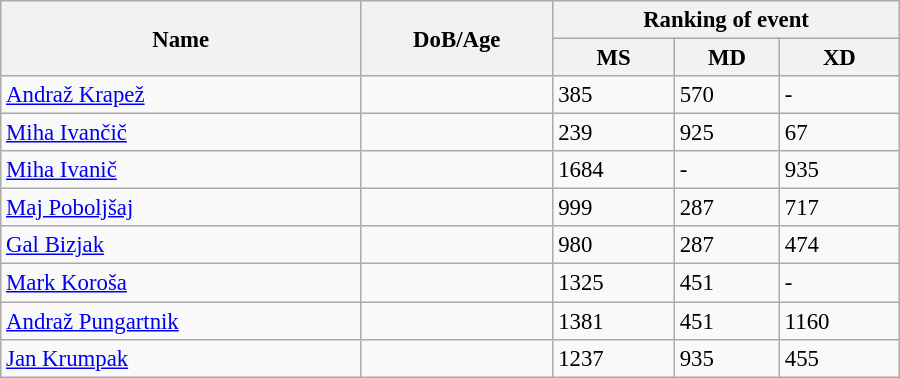<table class="wikitable" style="width:600px; font-size:95%;">
<tr>
<th rowspan="2" align="left">Name</th>
<th rowspan="2" align="left">DoB/Age</th>
<th colspan="3" align="center">Ranking of event</th>
</tr>
<tr>
<th align="center">MS</th>
<th>MD</th>
<th align="center">XD</th>
</tr>
<tr>
<td><a href='#'>Andraž Krapež</a></td>
<td></td>
<td>385</td>
<td>570</td>
<td>-</td>
</tr>
<tr>
<td><a href='#'>Miha Ivančič</a></td>
<td></td>
<td>239</td>
<td>925</td>
<td>67</td>
</tr>
<tr>
<td><a href='#'>Miha Ivanič</a></td>
<td></td>
<td>1684</td>
<td>-</td>
<td>935</td>
</tr>
<tr>
<td><a href='#'>Maj Poboljšaj</a></td>
<td></td>
<td>999</td>
<td>287</td>
<td>717</td>
</tr>
<tr>
<td><a href='#'>Gal Bizjak</a></td>
<td></td>
<td>980</td>
<td>287</td>
<td>474</td>
</tr>
<tr>
<td><a href='#'>Mark Koroša</a></td>
<td></td>
<td>1325</td>
<td>451</td>
<td>-</td>
</tr>
<tr>
<td><a href='#'>Andraž Pungartnik</a></td>
<td></td>
<td>1381</td>
<td>451</td>
<td>1160</td>
</tr>
<tr>
<td><a href='#'>Jan Krumpak</a></td>
<td></td>
<td>1237</td>
<td>935</td>
<td>455</td>
</tr>
</table>
